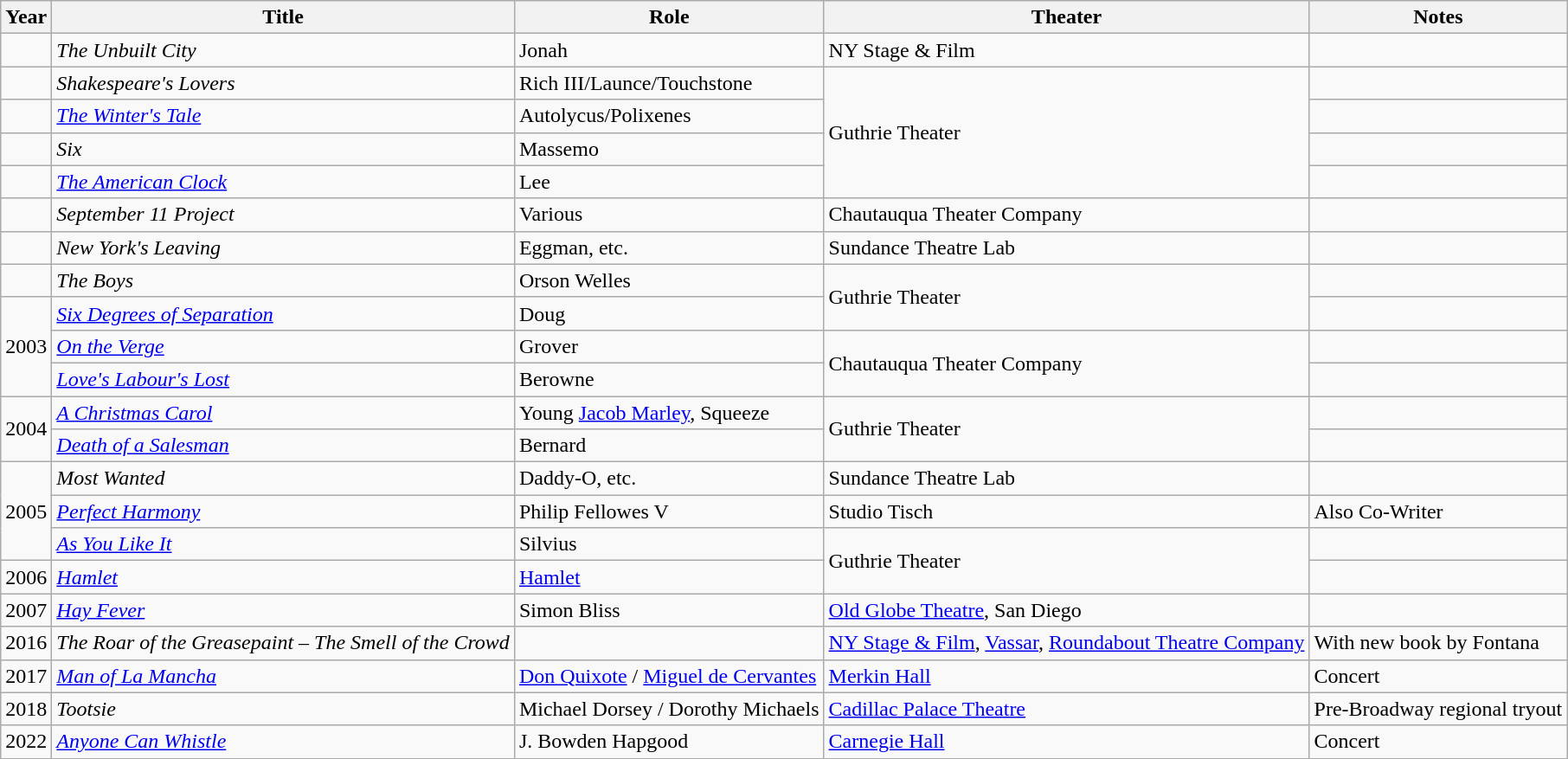<table class="wikitable sortable">
<tr>
<th>Year</th>
<th>Title</th>
<th>Role</th>
<th>Theater</th>
<th>Notes</th>
</tr>
<tr>
<td></td>
<td><em>The Unbuilt City</em></td>
<td>Jonah</td>
<td>NY Stage & Film</td>
<td></td>
</tr>
<tr>
<td></td>
<td><em>Shakespeare's Lovers</em></td>
<td>Rich III/Launce/Touchstone</td>
<td rowspan="4">Guthrie Theater</td>
<td></td>
</tr>
<tr>
<td></td>
<td><em><a href='#'>The Winter's Tale</a></em></td>
<td>Autolycus/Polixenes</td>
<td></td>
</tr>
<tr>
<td></td>
<td><em>Six</em></td>
<td>Massemo</td>
<td></td>
</tr>
<tr>
<td></td>
<td><em><a href='#'>The American Clock</a></em></td>
<td>Lee</td>
<td></td>
</tr>
<tr>
<td></td>
<td><em>September 11 Project</em></td>
<td>Various</td>
<td>Chautauqua Theater Company</td>
<td></td>
</tr>
<tr>
<td></td>
<td><em>New York's Leaving</em></td>
<td>Eggman, etc.</td>
<td>Sundance Theatre Lab</td>
<td></td>
</tr>
<tr>
<td></td>
<td><em>The Boys</em></td>
<td>Orson Welles</td>
<td rowspan="2">Guthrie Theater</td>
<td></td>
</tr>
<tr>
<td rowspan="3">2003</td>
<td><em><a href='#'>Six Degrees of Separation</a></em></td>
<td>Doug</td>
<td></td>
</tr>
<tr>
<td><em><a href='#'>On the Verge</a></em></td>
<td>Grover</td>
<td rowspan="2">Chautauqua Theater Company</td>
<td></td>
</tr>
<tr>
<td><em><a href='#'>Love's Labour's Lost</a></em></td>
<td>Berowne</td>
<td></td>
</tr>
<tr>
<td rowspan="2">2004</td>
<td><em><a href='#'>A Christmas Carol</a></em></td>
<td>Young <a href='#'>Jacob Marley</a>, Squeeze</td>
<td rowspan="2">Guthrie Theater</td>
<td></td>
</tr>
<tr>
<td><em><a href='#'>Death of a Salesman</a></em></td>
<td>Bernard</td>
<td></td>
</tr>
<tr>
<td rowspan="3">2005</td>
<td><em>Most Wanted</em></td>
<td>Daddy-O, etc.</td>
<td>Sundance Theatre Lab</td>
<td></td>
</tr>
<tr>
<td><em><a href='#'>Perfect Harmony</a></em></td>
<td>Philip Fellowes V</td>
<td>Studio Tisch</td>
<td>Also Co-Writer</td>
</tr>
<tr>
<td><em><a href='#'>As You Like It</a></em></td>
<td>Silvius</td>
<td rowspan="2">Guthrie Theater</td>
<td></td>
</tr>
<tr>
<td>2006</td>
<td><em><a href='#'>Hamlet</a></em></td>
<td><a href='#'>Hamlet</a></td>
<td></td>
</tr>
<tr>
<td>2007</td>
<td><em><a href='#'>Hay Fever</a></em></td>
<td>Simon Bliss</td>
<td><a href='#'>Old Globe Theatre</a>, San Diego</td>
<td></td>
</tr>
<tr>
<td>2016</td>
<td><em>The Roar of the Greasepaint – The Smell of the Crowd</em></td>
<td></td>
<td><a href='#'>NY Stage & Film</a>, <a href='#'>Vassar</a>, <a href='#'>Roundabout Theatre Company</a></td>
<td>With new book by Fontana</td>
</tr>
<tr>
<td>2017</td>
<td><em><a href='#'>Man of La Mancha</a></em></td>
<td><a href='#'>Don Quixote</a> / <a href='#'>Miguel de Cervantes</a></td>
<td><a href='#'>Merkin Hall</a></td>
<td>Concert</td>
</tr>
<tr>
<td>2018</td>
<td><em>Tootsie</em></td>
<td>Michael Dorsey / Dorothy Michaels</td>
<td><a href='#'>Cadillac Palace Theatre</a></td>
<td>Pre-Broadway regional tryout</td>
</tr>
<tr>
<td>2022</td>
<td><em><a href='#'>Anyone Can Whistle</a></em></td>
<td>J. Bowden Hapgood</td>
<td><a href='#'>Carnegie Hall</a></td>
<td>Concert</td>
</tr>
</table>
